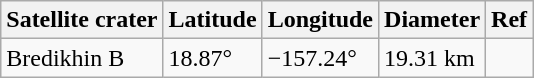<table class="wikitable">
<tr>
<th>Satellite crater</th>
<th>Latitude</th>
<th>Longitude</th>
<th>Diameter</th>
<th>Ref</th>
</tr>
<tr>
<td>Bredikhin B</td>
<td>18.87°</td>
<td>−157.24°</td>
<td>19.31 km</td>
<td></td>
</tr>
</table>
